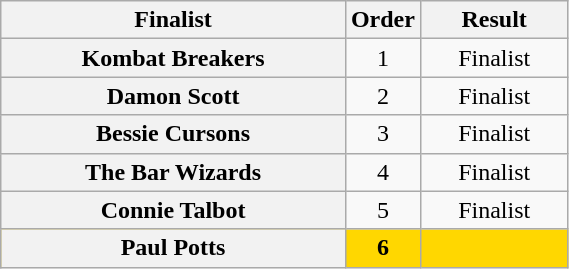<table class="wikitable sortable plainrowheaders" style="text-align:center; width:30%;">
<tr>
<th class="unsortable">Finalist</th>
<th data-sort-type="number" style="width:1em;">Order</th>
<th data-sort-type="number" style="width 7em;">Result</th>
</tr>
<tr>
<th scope="row">Kombat Breakers</th>
<td>1</td>
<td>Finalist</td>
</tr>
<tr>
<th scope="row">Damon Scott</th>
<td>2</td>
<td>Finalist</td>
</tr>
<tr>
<th scope="row">Bessie Cursons</th>
<td>3</td>
<td>Finalist</td>
</tr>
<tr>
<th scope="row">The Bar Wizards</th>
<td>4</td>
<td>Finalist</td>
</tr>
<tr>
<th scope="row">Connie Talbot</th>
<td>5</td>
<td>Finalist</td>
</tr>
<tr bgcolor=gold>
<th scope="row"><strong>Paul Potts</strong></th>
<td><strong>6</strong></td>
<td><strong></strong></td>
</tr>
</table>
